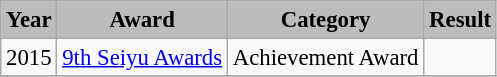<table class="wikitable" style="font-size:95%;">
<tr>
<th style="background-color: #BCBCBC">Year</th>
<th style="background-color: #BCBCBC">Award</th>
<th style="background-color: #BCBCBC">Category</th>
<th style="background-color: #BCBCBC">Result</th>
</tr>
<tr>
<td>2015</td>
<td><a href='#'>9th Seiyu Awards</a></td>
<td>Achievement Award</td>
<td></td>
</tr>
<tr>
</tr>
</table>
